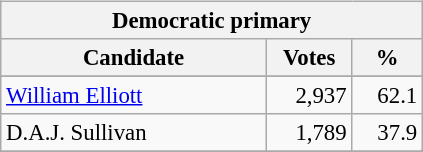<table class="wikitable" align="left" style="margin: 1em 1em 1em 0; font-size: 95%;">
<tr>
<th colspan="3">Democratic primary</th>
</tr>
<tr>
<th colspan="1" style="width: 170px">Candidate</th>
<th style="width: 50px">Votes</th>
<th style="width: 40px">%</th>
</tr>
<tr>
</tr>
<tr>
<td><a href='#'>William Elliott</a></td>
<td align="right">2,937</td>
<td align="right">62.1</td>
</tr>
<tr>
<td>D.A.J. Sullivan</td>
<td align="right">1,789</td>
<td align="right">37.9</td>
</tr>
<tr>
</tr>
</table>
